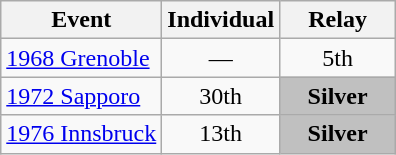<table class="wikitable" style="text-align: center;">
<tr ">
<th>Event</th>
<th style="width:70px;">Individual</th>
<th style="width:70px;">Relay</th>
</tr>
<tr>
<td align=left> <a href='#'>1968 Grenoble</a></td>
<td>—</td>
<td>5th</td>
</tr>
<tr>
<td align=left> <a href='#'>1972 Sapporo</a></td>
<td>30th</td>
<td style="background:silver;"><strong>Silver</strong></td>
</tr>
<tr>
<td align=left> <a href='#'>1976 Innsbruck</a></td>
<td>13th</td>
<td style="background:silver;"><strong>Silver</strong></td>
</tr>
</table>
